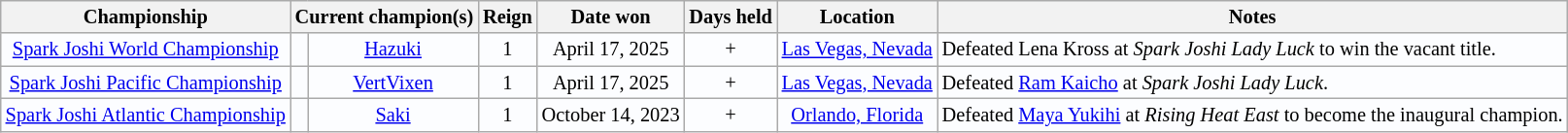<table class="wikitable" style="text-align:center; background:#fcfdff; font-size:85%;">
<tr>
<th>Championship</th>
<th colspan=2>Current champion(s)</th>
<th>Reign</th>
<th>Date won</th>
<th>Days held</th>
<th>Location</th>
<th>Notes</th>
</tr>
<tr>
<td align=center><a href='#'>Spark Joshi World Championship</a></td>
<td align=center></td>
<td align=center><a href='#'>Hazuki</a></td>
<td align=center>1</td>
<td align=center>April 17, 2025</td>
<td align=center>+</td>
<td align=center><a href='#'>Las Vegas, Nevada</a></td>
<td align=left>Defeated Lena Kross at <em>Spark Joshi Lady Luck</em> to win the vacant title.</td>
</tr>
<tr>
<td align=center><a href='#'>Spark Joshi Pacific Championship</a></td>
<td align=center></td>
<td align=center><a href='#'>VertVixen</a></td>
<td align=center>1</td>
<td align=center>April 17, 2025</td>
<td align=center>+</td>
<td align=center><a href='#'>Las Vegas, Nevada</a></td>
<td align=left>Defeated <a href='#'>Ram Kaicho</a> at <em>Spark Joshi Lady Luck</em>.</td>
</tr>
<tr>
<td align=center><a href='#'>Spark Joshi Atlantic Championship</a></td>
<td align=center></td>
<td align=center><a href='#'>Saki</a></td>
<td align=center>1</td>
<td align=center>October 14, 2023</td>
<td align=center>+</td>
<td align=center><a href='#'>Orlando, Florida</a></td>
<td align=left>Defeated <a href='#'>Maya Yukihi</a> at <em>Rising Heat East</em> to become the inaugural champion.</td>
</tr>
</table>
